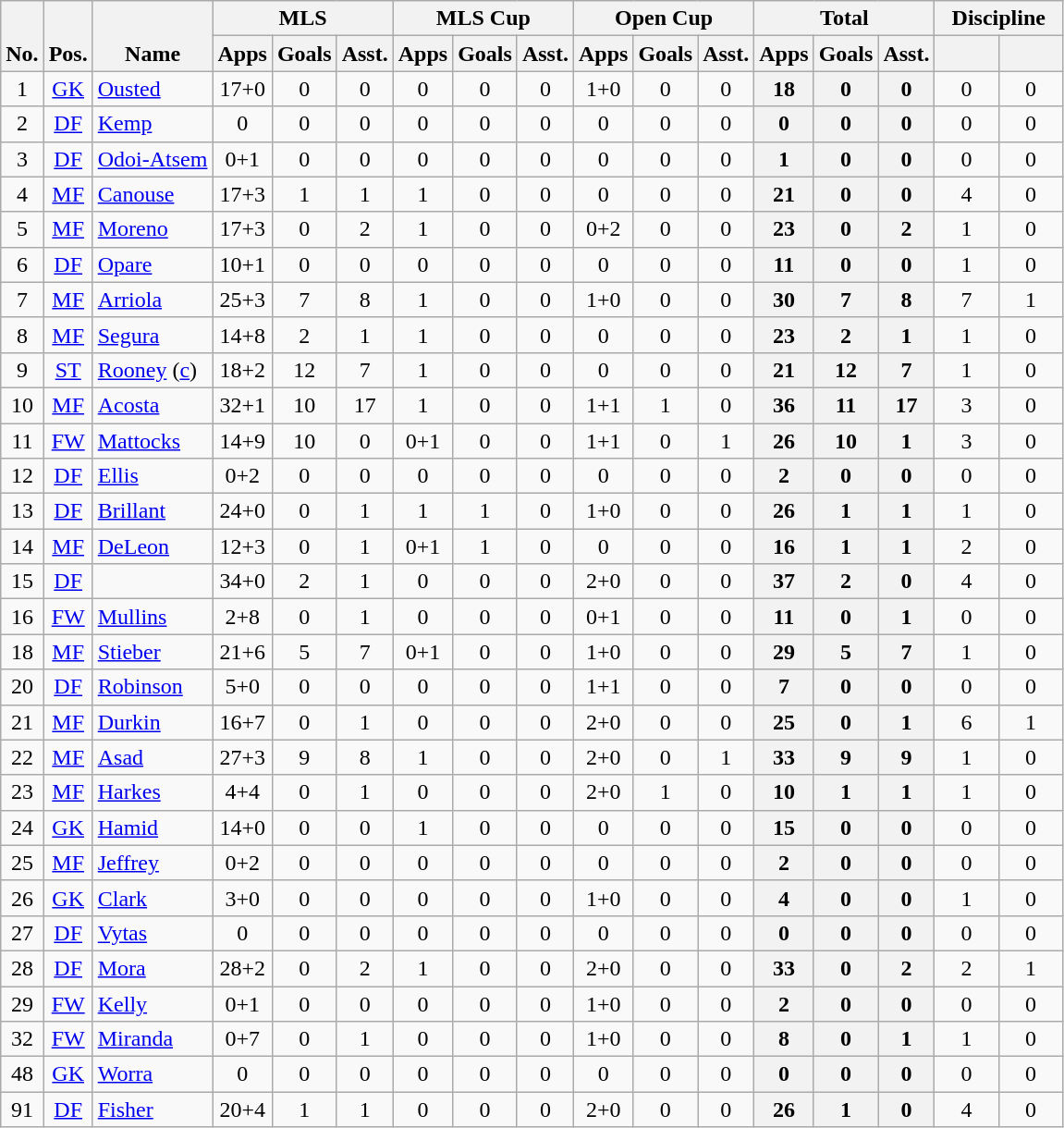<table class="wikitable" style="text-align:center">
<tr>
<th rowspan="2" valign="bottom">No.</th>
<th rowspan="2" valign="bottom">Pos.</th>
<th rowspan="2" valign="bottom">Name</th>
<th colspan="3" width="85">MLS</th>
<th colspan="3" width="85">MLS Cup</th>
<th colspan="3" width="85">Open Cup</th>
<th colspan="3" width="85">Total</th>
<th colspan="2" width="85">Discipline</th>
</tr>
<tr>
<th>Apps</th>
<th>Goals</th>
<th>Asst.</th>
<th>Apps</th>
<th>Goals</th>
<th>Asst.</th>
<th>Apps</th>
<th>Goals</th>
<th>Asst.</th>
<th>Apps</th>
<th>Goals</th>
<th>Asst.</th>
<th></th>
<th></th>
</tr>
<tr>
<td>1</td>
<td><a href='#'>GK</a></td>
<td align=left> <a href='#'>Ousted</a></td>
<td>17+0</td>
<td>0</td>
<td>0</td>
<td>0</td>
<td>0</td>
<td>0</td>
<td>1+0</td>
<td>0</td>
<td>0</td>
<th>18</th>
<th>0</th>
<th>0</th>
<td>0</td>
<td>0</td>
</tr>
<tr>
<td>2</td>
<td><a href='#'>DF</a></td>
<td align=left> <a href='#'>Kemp</a></td>
<td>0</td>
<td>0</td>
<td>0</td>
<td>0</td>
<td>0</td>
<td>0</td>
<td>0</td>
<td>0</td>
<td>0</td>
<th>0</th>
<th>0</th>
<th>0</th>
<td>0</td>
<td>0</td>
</tr>
<tr>
<td>3</td>
<td><a href='#'>DF</a></td>
<td align=left> <a href='#'>Odoi-Atsem</a></td>
<td>0+1</td>
<td>0</td>
<td>0</td>
<td>0</td>
<td>0</td>
<td>0</td>
<td>0</td>
<td>0</td>
<td>0</td>
<th>1</th>
<th>0</th>
<th>0</th>
<td>0</td>
<td>0</td>
</tr>
<tr>
<td>4</td>
<td><a href='#'>MF</a></td>
<td align=left> <a href='#'>Canouse</a></td>
<td>17+3</td>
<td>1</td>
<td>1</td>
<td>1</td>
<td>0</td>
<td>0</td>
<td>0</td>
<td>0</td>
<td>0</td>
<th>21</th>
<th>0</th>
<th>0</th>
<td>4</td>
<td>0</td>
</tr>
<tr>
<td>5</td>
<td><a href='#'>MF</a></td>
<td align=left> <a href='#'>Moreno</a></td>
<td>17+3</td>
<td>0</td>
<td>2</td>
<td>1</td>
<td>0</td>
<td>0</td>
<td>0+2</td>
<td>0</td>
<td>0</td>
<th>23</th>
<th>0</th>
<th>2</th>
<td>1</td>
<td>0</td>
</tr>
<tr>
<td>6</td>
<td><a href='#'>DF</a></td>
<td align=left> <a href='#'>Opare</a></td>
<td>10+1</td>
<td>0</td>
<td>0</td>
<td>0</td>
<td>0</td>
<td>0</td>
<td>0</td>
<td>0</td>
<td>0</td>
<th>11</th>
<th>0</th>
<th>0</th>
<td>1</td>
<td>0</td>
</tr>
<tr>
<td>7</td>
<td><a href='#'>MF</a></td>
<td align=left> <a href='#'>Arriola</a></td>
<td>25+3</td>
<td>7</td>
<td>8</td>
<td>1</td>
<td>0</td>
<td>0</td>
<td>1+0</td>
<td>0</td>
<td>0</td>
<th>30</th>
<th>7</th>
<th>8</th>
<td>7</td>
<td>1</td>
</tr>
<tr>
<td>8</td>
<td><a href='#'>MF</a></td>
<td align=left> <a href='#'>Segura</a></td>
<td>14+8</td>
<td>2</td>
<td>1</td>
<td>1</td>
<td>0</td>
<td>0</td>
<td>0</td>
<td>0</td>
<td>0</td>
<th>23</th>
<th>2</th>
<th>1</th>
<td>1</td>
<td>0</td>
</tr>
<tr>
<td>9</td>
<td><a href='#'>ST</a></td>
<td align=left> <a href='#'>Rooney</a> (<a href='#'>c</a>)</td>
<td>18+2</td>
<td>12</td>
<td>7</td>
<td>1</td>
<td>0</td>
<td>0</td>
<td>0</td>
<td>0</td>
<td>0</td>
<th>21</th>
<th>12</th>
<th>7</th>
<td>1</td>
<td>0</td>
</tr>
<tr>
<td>10</td>
<td><a href='#'>MF</a></td>
<td align=left> <a href='#'>Acosta</a></td>
<td>32+1</td>
<td>10</td>
<td>17</td>
<td>1</td>
<td>0</td>
<td>0</td>
<td>1+1</td>
<td>1</td>
<td>0</td>
<th>36</th>
<th>11</th>
<th>17</th>
<td>3</td>
<td>0</td>
</tr>
<tr>
<td>11</td>
<td><a href='#'>FW</a></td>
<td align=left> <a href='#'>Mattocks</a></td>
<td>14+9</td>
<td>10</td>
<td>0</td>
<td>0+1</td>
<td>0</td>
<td>0</td>
<td>1+1</td>
<td>0</td>
<td>1</td>
<th>26</th>
<th>10</th>
<th>1</th>
<td>3</td>
<td>0</td>
</tr>
<tr>
<td>12</td>
<td><a href='#'>DF</a></td>
<td align=left> <a href='#'>Ellis</a></td>
<td>0+2</td>
<td>0</td>
<td>0</td>
<td>0</td>
<td>0</td>
<td>0</td>
<td>0</td>
<td>0</td>
<td>0</td>
<th>2</th>
<th>0</th>
<th>0</th>
<td>0</td>
<td>0</td>
</tr>
<tr>
<td>13</td>
<td><a href='#'>DF</a></td>
<td align=left> <a href='#'>Brillant</a></td>
<td>24+0</td>
<td>0</td>
<td>1</td>
<td>1</td>
<td>1</td>
<td>0</td>
<td>1+0</td>
<td>0</td>
<td>0</td>
<th>26</th>
<th>1</th>
<th>1</th>
<td>1</td>
<td>0</td>
</tr>
<tr>
<td>14</td>
<td><a href='#'>MF</a></td>
<td align=left> <a href='#'>DeLeon</a></td>
<td>12+3</td>
<td>0</td>
<td>1</td>
<td>0+1</td>
<td>1</td>
<td>0</td>
<td>0</td>
<td>0</td>
<td>0</td>
<th>16</th>
<th>1</th>
<th>1</th>
<td>2</td>
<td>0</td>
</tr>
<tr>
<td>15</td>
<td><a href='#'>DF</a></td>
<td align=left></td>
<td>34+0</td>
<td>2</td>
<td>1</td>
<td>0</td>
<td>0</td>
<td>0</td>
<td>2+0</td>
<td>0</td>
<td>0</td>
<th>37</th>
<th>2</th>
<th>0</th>
<td>4</td>
<td>0</td>
</tr>
<tr>
<td>16</td>
<td><a href='#'>FW</a></td>
<td align=left> <a href='#'>Mullins</a></td>
<td>2+8</td>
<td>0</td>
<td>1</td>
<td>0</td>
<td>0</td>
<td>0</td>
<td>0+1</td>
<td>0</td>
<td>0</td>
<th>11</th>
<th>0</th>
<th>1</th>
<td>0</td>
<td>0</td>
</tr>
<tr>
<td>18</td>
<td><a href='#'>MF</a></td>
<td align=left> <a href='#'>Stieber</a></td>
<td>21+6</td>
<td>5</td>
<td>7</td>
<td>0+1</td>
<td>0</td>
<td>0</td>
<td>1+0</td>
<td>0</td>
<td>0</td>
<th>29</th>
<th>5</th>
<th>7</th>
<td>1</td>
<td>0</td>
</tr>
<tr>
<td>20</td>
<td><a href='#'>DF</a></td>
<td align=left> <a href='#'>Robinson</a></td>
<td>5+0</td>
<td>0</td>
<td>0</td>
<td>0</td>
<td>0</td>
<td>0</td>
<td>1+1</td>
<td>0</td>
<td>0</td>
<th>7</th>
<th>0</th>
<th>0</th>
<td>0</td>
<td>0</td>
</tr>
<tr>
<td>21</td>
<td><a href='#'>MF</a></td>
<td align=left> <a href='#'>Durkin</a></td>
<td>16+7</td>
<td>0</td>
<td>1</td>
<td>0</td>
<td>0</td>
<td>0</td>
<td>2+0</td>
<td>0</td>
<td>0</td>
<th>25</th>
<th>0</th>
<th>1</th>
<td>6</td>
<td>1</td>
</tr>
<tr>
<td>22</td>
<td><a href='#'>MF</a></td>
<td align=left> <a href='#'>Asad</a></td>
<td>27+3</td>
<td>9</td>
<td>8</td>
<td>1</td>
<td>0</td>
<td>0</td>
<td>2+0</td>
<td>0</td>
<td>1</td>
<th>33</th>
<th>9</th>
<th>9</th>
<td>1</td>
<td>0</td>
</tr>
<tr>
<td>23</td>
<td><a href='#'>MF</a></td>
<td align=left> <a href='#'>Harkes</a></td>
<td>4+4</td>
<td>0</td>
<td>1</td>
<td>0</td>
<td>0</td>
<td>0</td>
<td>2+0</td>
<td>1</td>
<td>0</td>
<th>10</th>
<th>1</th>
<th>1</th>
<td>1</td>
<td>0</td>
</tr>
<tr>
<td>24</td>
<td><a href='#'>GK</a></td>
<td align=left> <a href='#'>Hamid</a></td>
<td>14+0</td>
<td>0</td>
<td>0</td>
<td>1</td>
<td>0</td>
<td>0</td>
<td>0</td>
<td>0</td>
<td>0</td>
<th>15</th>
<th>0</th>
<th>0</th>
<td>0</td>
<td>0</td>
</tr>
<tr>
<td>25</td>
<td><a href='#'>MF</a></td>
<td align=left> <a href='#'>Jeffrey</a></td>
<td>0+2</td>
<td>0</td>
<td>0</td>
<td>0</td>
<td>0</td>
<td>0</td>
<td>0</td>
<td>0</td>
<td>0</td>
<th>2</th>
<th>0</th>
<th>0</th>
<td>0</td>
<td>0</td>
</tr>
<tr>
<td>26</td>
<td><a href='#'>GK</a></td>
<td align=left> <a href='#'>Clark</a></td>
<td>3+0</td>
<td>0</td>
<td>0</td>
<td>0</td>
<td>0</td>
<td>0</td>
<td>1+0</td>
<td>0</td>
<td>0</td>
<th>4</th>
<th>0</th>
<th>0</th>
<td>1</td>
<td>0</td>
</tr>
<tr>
<td>27</td>
<td><a href='#'>DF</a></td>
<td align=left> <a href='#'>Vytas</a></td>
<td>0</td>
<td>0</td>
<td>0</td>
<td>0</td>
<td>0</td>
<td>0</td>
<td>0</td>
<td>0</td>
<td>0</td>
<th>0</th>
<th>0</th>
<th>0</th>
<td>0</td>
<td>0</td>
</tr>
<tr>
<td>28</td>
<td><a href='#'>DF</a></td>
<td align=left> <a href='#'>Mora</a></td>
<td>28+2</td>
<td>0</td>
<td>2</td>
<td>1</td>
<td>0</td>
<td>0</td>
<td>2+0</td>
<td>0</td>
<td>0</td>
<th>33</th>
<th>0</th>
<th>2</th>
<td>2</td>
<td>1</td>
</tr>
<tr>
<td>29</td>
<td><a href='#'>FW</a></td>
<td align=left> <a href='#'>Kelly</a></td>
<td>0+1</td>
<td>0</td>
<td>0</td>
<td>0</td>
<td>0</td>
<td>0</td>
<td>1+0</td>
<td>0</td>
<td>0</td>
<th>2</th>
<th>0</th>
<th>0</th>
<td>0</td>
<td>0</td>
</tr>
<tr>
<td>32</td>
<td><a href='#'>FW</a></td>
<td align=left> <a href='#'>Miranda</a></td>
<td>0+7</td>
<td>0</td>
<td>1</td>
<td>0</td>
<td>0</td>
<td>0</td>
<td>1+0</td>
<td>0</td>
<td>0</td>
<th>8</th>
<th>0</th>
<th>1</th>
<td>1</td>
<td>0</td>
</tr>
<tr>
<td>48</td>
<td><a href='#'>GK</a></td>
<td align=left> <a href='#'>Worra</a></td>
<td>0</td>
<td>0</td>
<td>0</td>
<td>0</td>
<td>0</td>
<td>0</td>
<td>0</td>
<td>0</td>
<td>0</td>
<th>0</th>
<th>0</th>
<th>0</th>
<td>0</td>
<td>0</td>
</tr>
<tr>
<td>91</td>
<td><a href='#'>DF</a></td>
<td align=left> <a href='#'>Fisher</a></td>
<td>20+4</td>
<td>1</td>
<td>1</td>
<td>0</td>
<td>0</td>
<td>0</td>
<td>2+0</td>
<td>0</td>
<td>0</td>
<th>26</th>
<th>1</th>
<th>0</th>
<td>4</td>
<td>0</td>
</tr>
</table>
